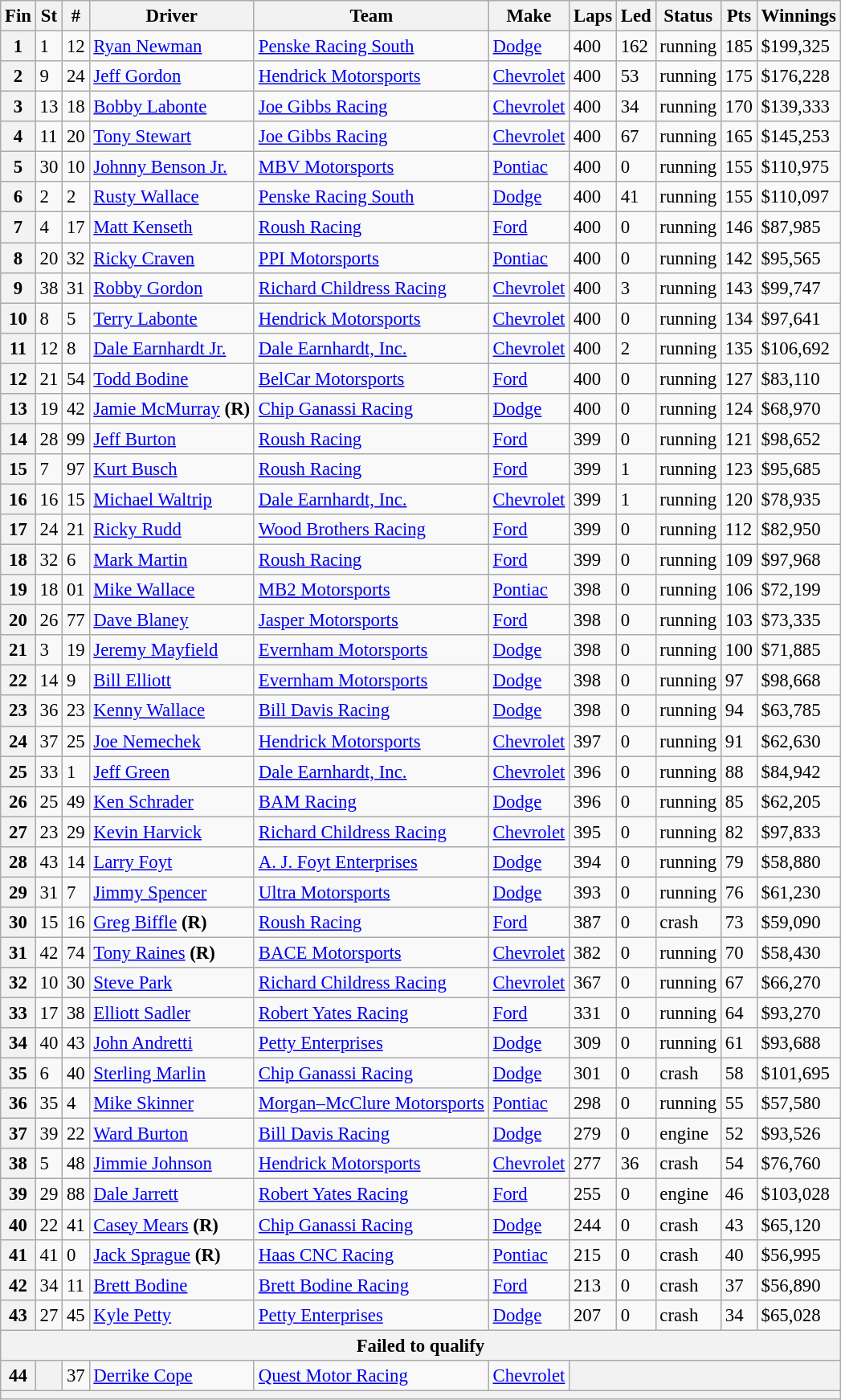<table class="wikitable" style="font-size:95%">
<tr>
<th>Fin</th>
<th>St</th>
<th>#</th>
<th>Driver</th>
<th>Team</th>
<th>Make</th>
<th>Laps</th>
<th>Led</th>
<th>Status</th>
<th>Pts</th>
<th>Winnings</th>
</tr>
<tr>
<th>1</th>
<td>1</td>
<td>12</td>
<td><a href='#'>Ryan Newman</a></td>
<td><a href='#'>Penske Racing South</a></td>
<td><a href='#'>Dodge</a></td>
<td>400</td>
<td>162</td>
<td>running</td>
<td>185</td>
<td>$199,325</td>
</tr>
<tr>
<th>2</th>
<td>9</td>
<td>24</td>
<td><a href='#'>Jeff Gordon</a></td>
<td><a href='#'>Hendrick Motorsports</a></td>
<td><a href='#'>Chevrolet</a></td>
<td>400</td>
<td>53</td>
<td>running</td>
<td>175</td>
<td>$176,228</td>
</tr>
<tr>
<th>3</th>
<td>13</td>
<td>18</td>
<td><a href='#'>Bobby Labonte</a></td>
<td><a href='#'>Joe Gibbs Racing</a></td>
<td><a href='#'>Chevrolet</a></td>
<td>400</td>
<td>34</td>
<td>running</td>
<td>170</td>
<td>$139,333</td>
</tr>
<tr>
<th>4</th>
<td>11</td>
<td>20</td>
<td><a href='#'>Tony Stewart</a></td>
<td><a href='#'>Joe Gibbs Racing</a></td>
<td><a href='#'>Chevrolet</a></td>
<td>400</td>
<td>67</td>
<td>running</td>
<td>165</td>
<td>$145,253</td>
</tr>
<tr>
<th>5</th>
<td>30</td>
<td>10</td>
<td><a href='#'>Johnny Benson Jr.</a></td>
<td><a href='#'>MBV Motorsports</a></td>
<td><a href='#'>Pontiac</a></td>
<td>400</td>
<td>0</td>
<td>running</td>
<td>155</td>
<td>$110,975</td>
</tr>
<tr>
<th>6</th>
<td>2</td>
<td>2</td>
<td><a href='#'>Rusty Wallace</a></td>
<td><a href='#'>Penske Racing South</a></td>
<td><a href='#'>Dodge</a></td>
<td>400</td>
<td>41</td>
<td>running</td>
<td>155</td>
<td>$110,097</td>
</tr>
<tr>
<th>7</th>
<td>4</td>
<td>17</td>
<td><a href='#'>Matt Kenseth</a></td>
<td><a href='#'>Roush Racing</a></td>
<td><a href='#'>Ford</a></td>
<td>400</td>
<td>0</td>
<td>running</td>
<td>146</td>
<td>$87,985</td>
</tr>
<tr>
<th>8</th>
<td>20</td>
<td>32</td>
<td><a href='#'>Ricky Craven</a></td>
<td><a href='#'>PPI Motorsports</a></td>
<td><a href='#'>Pontiac</a></td>
<td>400</td>
<td>0</td>
<td>running</td>
<td>142</td>
<td>$95,565</td>
</tr>
<tr>
<th>9</th>
<td>38</td>
<td>31</td>
<td><a href='#'>Robby Gordon</a></td>
<td><a href='#'>Richard Childress Racing</a></td>
<td><a href='#'>Chevrolet</a></td>
<td>400</td>
<td>3</td>
<td>running</td>
<td>143</td>
<td>$99,747</td>
</tr>
<tr>
<th>10</th>
<td>8</td>
<td>5</td>
<td><a href='#'>Terry Labonte</a></td>
<td><a href='#'>Hendrick Motorsports</a></td>
<td><a href='#'>Chevrolet</a></td>
<td>400</td>
<td>0</td>
<td>running</td>
<td>134</td>
<td>$97,641</td>
</tr>
<tr>
<th>11</th>
<td>12</td>
<td>8</td>
<td><a href='#'>Dale Earnhardt Jr.</a></td>
<td><a href='#'>Dale Earnhardt, Inc.</a></td>
<td><a href='#'>Chevrolet</a></td>
<td>400</td>
<td>2</td>
<td>running</td>
<td>135</td>
<td>$106,692</td>
</tr>
<tr>
<th>12</th>
<td>21</td>
<td>54</td>
<td><a href='#'>Todd Bodine</a></td>
<td><a href='#'>BelCar Motorsports</a></td>
<td><a href='#'>Ford</a></td>
<td>400</td>
<td>0</td>
<td>running</td>
<td>127</td>
<td>$83,110</td>
</tr>
<tr>
<th>13</th>
<td>19</td>
<td>42</td>
<td><a href='#'>Jamie McMurray</a> <strong>(R)</strong></td>
<td><a href='#'>Chip Ganassi Racing</a></td>
<td><a href='#'>Dodge</a></td>
<td>400</td>
<td>0</td>
<td>running</td>
<td>124</td>
<td>$68,970</td>
</tr>
<tr>
<th>14</th>
<td>28</td>
<td>99</td>
<td><a href='#'>Jeff Burton</a></td>
<td><a href='#'>Roush Racing</a></td>
<td><a href='#'>Ford</a></td>
<td>399</td>
<td>0</td>
<td>running</td>
<td>121</td>
<td>$98,652</td>
</tr>
<tr>
<th>15</th>
<td>7</td>
<td>97</td>
<td><a href='#'>Kurt Busch</a></td>
<td><a href='#'>Roush Racing</a></td>
<td><a href='#'>Ford</a></td>
<td>399</td>
<td>1</td>
<td>running</td>
<td>123</td>
<td>$95,685</td>
</tr>
<tr>
<th>16</th>
<td>16</td>
<td>15</td>
<td><a href='#'>Michael Waltrip</a></td>
<td><a href='#'>Dale Earnhardt, Inc.</a></td>
<td><a href='#'>Chevrolet</a></td>
<td>399</td>
<td>1</td>
<td>running</td>
<td>120</td>
<td>$78,935</td>
</tr>
<tr>
<th>17</th>
<td>24</td>
<td>21</td>
<td><a href='#'>Ricky Rudd</a></td>
<td><a href='#'>Wood Brothers Racing</a></td>
<td><a href='#'>Ford</a></td>
<td>399</td>
<td>0</td>
<td>running</td>
<td>112</td>
<td>$82,950</td>
</tr>
<tr>
<th>18</th>
<td>32</td>
<td>6</td>
<td><a href='#'>Mark Martin</a></td>
<td><a href='#'>Roush Racing</a></td>
<td><a href='#'>Ford</a></td>
<td>399</td>
<td>0</td>
<td>running</td>
<td>109</td>
<td>$97,968</td>
</tr>
<tr>
<th>19</th>
<td>18</td>
<td>01</td>
<td><a href='#'>Mike Wallace</a></td>
<td><a href='#'>MB2 Motorsports</a></td>
<td><a href='#'>Pontiac</a></td>
<td>398</td>
<td>0</td>
<td>running</td>
<td>106</td>
<td>$72,199</td>
</tr>
<tr>
<th>20</th>
<td>26</td>
<td>77</td>
<td><a href='#'>Dave Blaney</a></td>
<td><a href='#'>Jasper Motorsports</a></td>
<td><a href='#'>Ford</a></td>
<td>398</td>
<td>0</td>
<td>running</td>
<td>103</td>
<td>$73,335</td>
</tr>
<tr>
<th>21</th>
<td>3</td>
<td>19</td>
<td><a href='#'>Jeremy Mayfield</a></td>
<td><a href='#'>Evernham Motorsports</a></td>
<td><a href='#'>Dodge</a></td>
<td>398</td>
<td>0</td>
<td>running</td>
<td>100</td>
<td>$71,885</td>
</tr>
<tr>
<th>22</th>
<td>14</td>
<td>9</td>
<td><a href='#'>Bill Elliott</a></td>
<td><a href='#'>Evernham Motorsports</a></td>
<td><a href='#'>Dodge</a></td>
<td>398</td>
<td>0</td>
<td>running</td>
<td>97</td>
<td>$98,668</td>
</tr>
<tr>
<th>23</th>
<td>36</td>
<td>23</td>
<td><a href='#'>Kenny Wallace</a></td>
<td><a href='#'>Bill Davis Racing</a></td>
<td><a href='#'>Dodge</a></td>
<td>398</td>
<td>0</td>
<td>running</td>
<td>94</td>
<td>$63,785</td>
</tr>
<tr>
<th>24</th>
<td>37</td>
<td>25</td>
<td><a href='#'>Joe Nemechek</a></td>
<td><a href='#'>Hendrick Motorsports</a></td>
<td><a href='#'>Chevrolet</a></td>
<td>397</td>
<td>0</td>
<td>running</td>
<td>91</td>
<td>$62,630</td>
</tr>
<tr>
<th>25</th>
<td>33</td>
<td>1</td>
<td><a href='#'>Jeff Green</a></td>
<td><a href='#'>Dale Earnhardt, Inc.</a></td>
<td><a href='#'>Chevrolet</a></td>
<td>396</td>
<td>0</td>
<td>running</td>
<td>88</td>
<td>$84,942</td>
</tr>
<tr>
<th>26</th>
<td>25</td>
<td>49</td>
<td><a href='#'>Ken Schrader</a></td>
<td><a href='#'>BAM Racing</a></td>
<td><a href='#'>Dodge</a></td>
<td>396</td>
<td>0</td>
<td>running</td>
<td>85</td>
<td>$62,205</td>
</tr>
<tr>
<th>27</th>
<td>23</td>
<td>29</td>
<td><a href='#'>Kevin Harvick</a></td>
<td><a href='#'>Richard Childress Racing</a></td>
<td><a href='#'>Chevrolet</a></td>
<td>395</td>
<td>0</td>
<td>running</td>
<td>82</td>
<td>$97,833</td>
</tr>
<tr>
<th>28</th>
<td>43</td>
<td>14</td>
<td><a href='#'>Larry Foyt</a></td>
<td><a href='#'>A. J. Foyt Enterprises</a></td>
<td><a href='#'>Dodge</a></td>
<td>394</td>
<td>0</td>
<td>running</td>
<td>79</td>
<td>$58,880</td>
</tr>
<tr>
<th>29</th>
<td>31</td>
<td>7</td>
<td><a href='#'>Jimmy Spencer</a></td>
<td><a href='#'>Ultra Motorsports</a></td>
<td><a href='#'>Dodge</a></td>
<td>393</td>
<td>0</td>
<td>running</td>
<td>76</td>
<td>$61,230</td>
</tr>
<tr>
<th>30</th>
<td>15</td>
<td>16</td>
<td><a href='#'>Greg Biffle</a> <strong>(R)</strong></td>
<td><a href='#'>Roush Racing</a></td>
<td><a href='#'>Ford</a></td>
<td>387</td>
<td>0</td>
<td>crash</td>
<td>73</td>
<td>$59,090</td>
</tr>
<tr>
<th>31</th>
<td>42</td>
<td>74</td>
<td><a href='#'>Tony Raines</a> <strong>(R)</strong></td>
<td><a href='#'>BACE Motorsports</a></td>
<td><a href='#'>Chevrolet</a></td>
<td>382</td>
<td>0</td>
<td>running</td>
<td>70</td>
<td>$58,430</td>
</tr>
<tr>
<th>32</th>
<td>10</td>
<td>30</td>
<td><a href='#'>Steve Park</a></td>
<td><a href='#'>Richard Childress Racing</a></td>
<td><a href='#'>Chevrolet</a></td>
<td>367</td>
<td>0</td>
<td>running</td>
<td>67</td>
<td>$66,270</td>
</tr>
<tr>
<th>33</th>
<td>17</td>
<td>38</td>
<td><a href='#'>Elliott Sadler</a></td>
<td><a href='#'>Robert Yates Racing</a></td>
<td><a href='#'>Ford</a></td>
<td>331</td>
<td>0</td>
<td>running</td>
<td>64</td>
<td>$93,270</td>
</tr>
<tr>
<th>34</th>
<td>40</td>
<td>43</td>
<td><a href='#'>John Andretti</a></td>
<td><a href='#'>Petty Enterprises</a></td>
<td><a href='#'>Dodge</a></td>
<td>309</td>
<td>0</td>
<td>running</td>
<td>61</td>
<td>$93,688</td>
</tr>
<tr>
<th>35</th>
<td>6</td>
<td>40</td>
<td><a href='#'>Sterling Marlin</a></td>
<td><a href='#'>Chip Ganassi Racing</a></td>
<td><a href='#'>Dodge</a></td>
<td>301</td>
<td>0</td>
<td>crash</td>
<td>58</td>
<td>$101,695</td>
</tr>
<tr>
<th>36</th>
<td>35</td>
<td>4</td>
<td><a href='#'>Mike Skinner</a></td>
<td><a href='#'>Morgan–McClure Motorsports</a></td>
<td><a href='#'>Pontiac</a></td>
<td>298</td>
<td>0</td>
<td>running</td>
<td>55</td>
<td>$57,580</td>
</tr>
<tr>
<th>37</th>
<td>39</td>
<td>22</td>
<td><a href='#'>Ward Burton</a></td>
<td><a href='#'>Bill Davis Racing</a></td>
<td><a href='#'>Dodge</a></td>
<td>279</td>
<td>0</td>
<td>engine</td>
<td>52</td>
<td>$93,526</td>
</tr>
<tr>
<th>38</th>
<td>5</td>
<td>48</td>
<td><a href='#'>Jimmie Johnson</a></td>
<td><a href='#'>Hendrick Motorsports</a></td>
<td><a href='#'>Chevrolet</a></td>
<td>277</td>
<td>36</td>
<td>crash</td>
<td>54</td>
<td>$76,760</td>
</tr>
<tr>
<th>39</th>
<td>29</td>
<td>88</td>
<td><a href='#'>Dale Jarrett</a></td>
<td><a href='#'>Robert Yates Racing</a></td>
<td><a href='#'>Ford</a></td>
<td>255</td>
<td>0</td>
<td>engine</td>
<td>46</td>
<td>$103,028</td>
</tr>
<tr>
<th>40</th>
<td>22</td>
<td>41</td>
<td><a href='#'>Casey Mears</a> <strong>(R)</strong></td>
<td><a href='#'>Chip Ganassi Racing</a></td>
<td><a href='#'>Dodge</a></td>
<td>244</td>
<td>0</td>
<td>crash</td>
<td>43</td>
<td>$65,120</td>
</tr>
<tr>
<th>41</th>
<td>41</td>
<td>0</td>
<td><a href='#'>Jack Sprague</a> <strong>(R)</strong></td>
<td><a href='#'>Haas CNC Racing</a></td>
<td><a href='#'>Pontiac</a></td>
<td>215</td>
<td>0</td>
<td>crash</td>
<td>40</td>
<td>$56,995</td>
</tr>
<tr>
<th>42</th>
<td>34</td>
<td>11</td>
<td><a href='#'>Brett Bodine</a></td>
<td><a href='#'>Brett Bodine Racing</a></td>
<td><a href='#'>Ford</a></td>
<td>213</td>
<td>0</td>
<td>crash</td>
<td>37</td>
<td>$56,890</td>
</tr>
<tr>
<th>43</th>
<td>27</td>
<td>45</td>
<td><a href='#'>Kyle Petty</a></td>
<td><a href='#'>Petty Enterprises</a></td>
<td><a href='#'>Dodge</a></td>
<td>207</td>
<td>0</td>
<td>crash</td>
<td>34</td>
<td>$65,028</td>
</tr>
<tr>
<th colspan="11">Failed to qualify</th>
</tr>
<tr>
<th>44</th>
<th></th>
<td>37</td>
<td><a href='#'>Derrike Cope</a></td>
<td><a href='#'>Quest Motor Racing</a></td>
<td><a href='#'>Chevrolet</a></td>
<th colspan="5"></th>
</tr>
<tr>
<th colspan="11"></th>
</tr>
</table>
